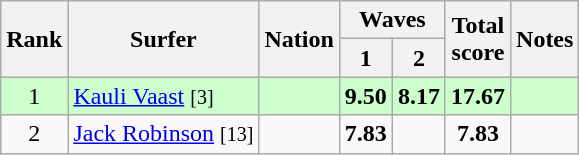<table class="wikitable sortable" style="text-align:center">
<tr>
<th rowspan=2>Rank</th>
<th rowspan=2>Surfer</th>
<th rowspan=2>Nation</th>
<th colspan=2>Waves</th>
<th rowspan=2>Total<br>score</th>
<th rowspan=2>Notes</th>
</tr>
<tr>
<th>1</th>
<th>2</th>
</tr>
<tr bgcolor=ccffcc>
<td>1</td>
<td align=left><a href='#'>Kauli Vaast</a> <small>[3]</small></td>
<td align=left></td>
<td><strong>9.50</strong></td>
<td><strong>8.17</strong></td>
<td><strong>17.67</strong></td>
<td></td>
</tr>
<tr>
<td>2</td>
<td align=left><a href='#'>Jack Robinson</a> <small>[13]</small></td>
<td align=left></td>
<td><strong>7.83</strong></td>
<td></td>
<td><strong>7.83</strong></td>
<td></td>
</tr>
</table>
